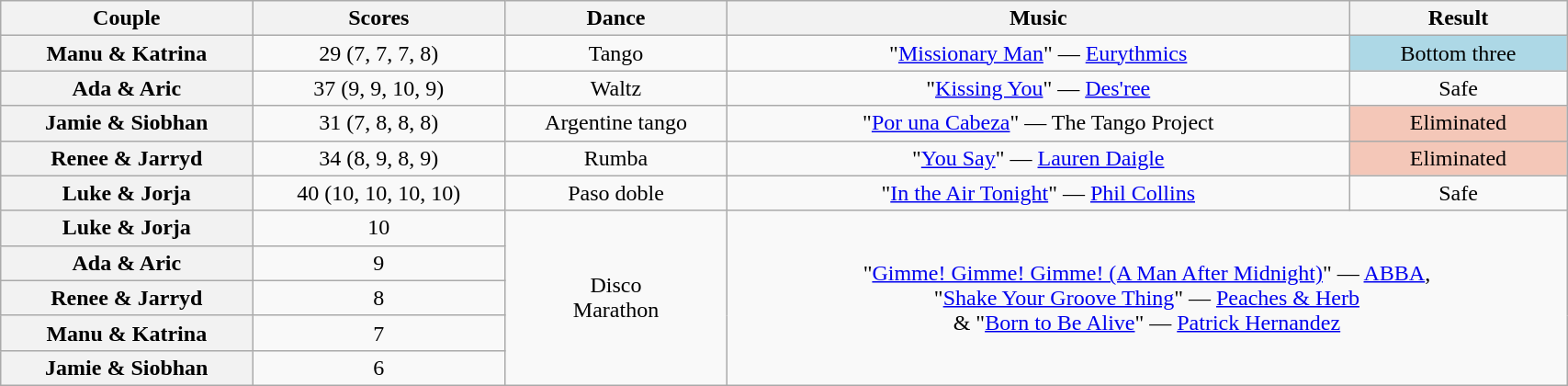<table class="wikitable sortable" style="text-align:center; width: 90%">
<tr>
<th scope="col">Couple</th>
<th scope="col">Scores</th>
<th scope="col" class="unsortable">Dance</th>
<th scope="col" class="unsortable">Music</th>
<th scope="col" class="unsortable">Result</th>
</tr>
<tr>
<th scope="row">Manu & Katrina</th>
<td>29 (7, 7, 7, 8)</td>
<td>Tango</td>
<td>"<a href='#'>Missionary Man</a>" — <a href='#'>Eurythmics</a></td>
<td bgcolor="lightblue">Bottom three</td>
</tr>
<tr>
<th scope="row">Ada & Aric</th>
<td>37 (9, 9, 10, 9)</td>
<td>Waltz</td>
<td>"<a href='#'>Kissing You</a>" — <a href='#'>Des'ree</a></td>
<td>Safe</td>
</tr>
<tr>
<th scope="row">Jamie & Siobhan</th>
<td>31 (7, 8, 8, 8)</td>
<td>Argentine tango</td>
<td>"<a href='#'>Por una Cabeza</a>" — The Tango Project</td>
<td bgcolor="f4c7b8">Eliminated</td>
</tr>
<tr>
<th scope="row">Renee & Jarryd</th>
<td>34 (8, 9, 8, 9)</td>
<td>Rumba</td>
<td>"<a href='#'>You Say</a>" — <a href='#'>Lauren Daigle</a></td>
<td bgcolor="f4c7b8">Eliminated</td>
</tr>
<tr>
<th scope="row">Luke & Jorja</th>
<td>40 (10, 10, 10, 10)</td>
<td>Paso doble</td>
<td>"<a href='#'>In the Air Tonight</a>" — <a href='#'>Phil Collins</a></td>
<td>Safe</td>
</tr>
<tr>
<th scope="row">Luke & Jorja</th>
<td>10</td>
<td rowspan="5">Disco<br>Marathon</td>
<td colspan="2" rowspan="5">"<a href='#'>Gimme! Gimme! Gimme! (A Man After Midnight)</a>" — <a href='#'>ABBA</a>,<br>"<a href='#'>Shake Your Groove Thing</a>" — <a href='#'>Peaches & Herb</a><br>& "<a href='#'>Born to Be Alive</a>" — <a href='#'>Patrick Hernandez</a></td>
</tr>
<tr>
<th scope="row">Ada & Aric</th>
<td>9</td>
</tr>
<tr>
<th scope="row">Renee & Jarryd</th>
<td>8</td>
</tr>
<tr>
<th scope="row">Manu & Katrina</th>
<td>7</td>
</tr>
<tr>
<th scope="row">Jamie & Siobhan</th>
<td>6</td>
</tr>
</table>
